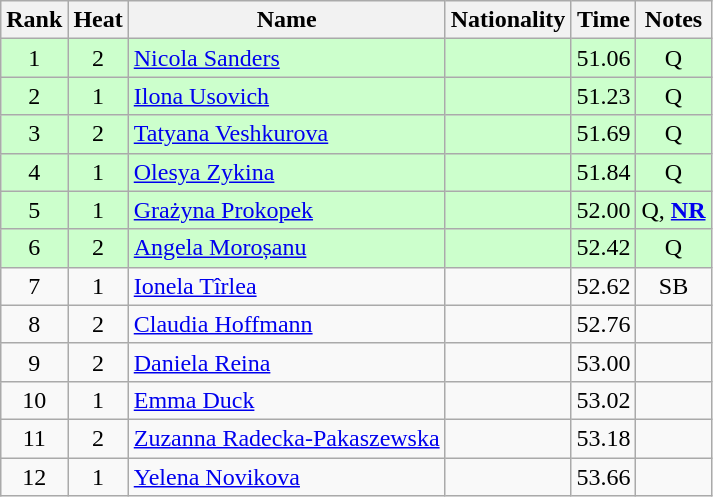<table class="wikitable sortable" style="text-align:center">
<tr>
<th>Rank</th>
<th>Heat</th>
<th>Name</th>
<th>Nationality</th>
<th>Time</th>
<th>Notes</th>
</tr>
<tr bgcolor=ccffcc>
<td>1</td>
<td>2</td>
<td align="left"><a href='#'>Nicola Sanders</a></td>
<td align=left></td>
<td>51.06</td>
<td>Q</td>
</tr>
<tr bgcolor=ccffcc>
<td>2</td>
<td>1</td>
<td align="left"><a href='#'>Ilona Usovich</a></td>
<td align=left></td>
<td>51.23</td>
<td>Q</td>
</tr>
<tr bgcolor=ccffcc>
<td>3</td>
<td>2</td>
<td align="left"><a href='#'>Tatyana Veshkurova</a></td>
<td align=left></td>
<td>51.69</td>
<td>Q</td>
</tr>
<tr bgcolor=ccffcc>
<td>4</td>
<td>1</td>
<td align="left"><a href='#'>Olesya Zykina</a></td>
<td align=left></td>
<td>51.84</td>
<td>Q</td>
</tr>
<tr bgcolor=ccffcc>
<td>5</td>
<td>1</td>
<td align="left"><a href='#'>Grażyna Prokopek</a></td>
<td align=left></td>
<td>52.00</td>
<td>Q, <strong><a href='#'>NR</a></strong></td>
</tr>
<tr bgcolor=ccffcc>
<td>6</td>
<td>2</td>
<td align="left"><a href='#'>Angela Moroșanu</a></td>
<td align=left></td>
<td>52.42</td>
<td>Q</td>
</tr>
<tr>
<td>7</td>
<td>1</td>
<td align="left"><a href='#'>Ionela Tîrlea</a></td>
<td align=left></td>
<td>52.62</td>
<td>SB</td>
</tr>
<tr>
<td>8</td>
<td>2</td>
<td align="left"><a href='#'>Claudia Hoffmann</a></td>
<td align=left></td>
<td>52.76</td>
<td></td>
</tr>
<tr>
<td>9</td>
<td>2</td>
<td align="left"><a href='#'>Daniela Reina</a></td>
<td align=left></td>
<td>53.00</td>
<td></td>
</tr>
<tr>
<td>10</td>
<td>1</td>
<td align="left"><a href='#'>Emma Duck</a></td>
<td align=left></td>
<td>53.02</td>
<td></td>
</tr>
<tr>
<td>11</td>
<td>2</td>
<td align="left"><a href='#'>Zuzanna Radecka-Pakaszewska</a></td>
<td align=left></td>
<td>53.18</td>
<td></td>
</tr>
<tr>
<td>12</td>
<td>1</td>
<td align="left"><a href='#'>Yelena Novikova</a></td>
<td align=left></td>
<td>53.66</td>
<td></td>
</tr>
</table>
